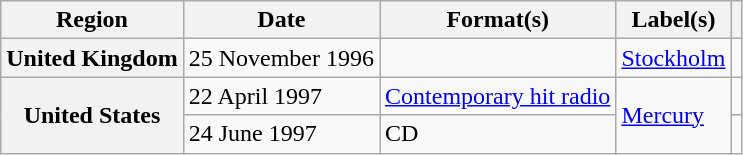<table class="wikitable plainrowheaders">
<tr>
<th scope="col">Region</th>
<th scope="col">Date</th>
<th scope="col">Format(s)</th>
<th scope="col">Label(s)</th>
<th scope="col"></th>
</tr>
<tr>
<th scope="row">United Kingdom</th>
<td>25 November 1996</td>
<td></td>
<td><a href='#'>Stockholm</a></td>
<td></td>
</tr>
<tr>
<th scope="row" rowspan="2">United States</th>
<td>22 April 1997</td>
<td><a href='#'>Contemporary hit radio</a></td>
<td rowspan="2"><a href='#'>Mercury</a></td>
<td></td>
</tr>
<tr>
<td>24 June 1997</td>
<td>CD</td>
<td></td>
</tr>
</table>
